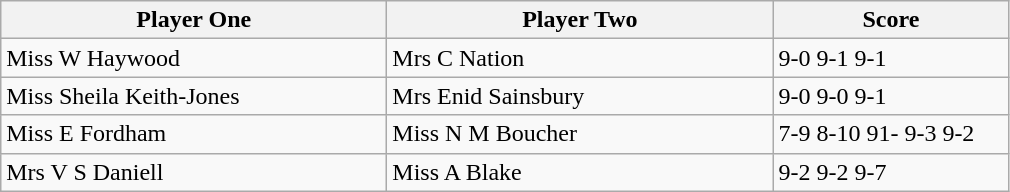<table class="wikitable">
<tr>
<th width=250>Player One</th>
<th width=250>Player Two</th>
<th width=150>Score</th>
</tr>
<tr>
<td> Miss W Haywood</td>
<td> Mrs C Nation</td>
<td>9-0 9-1 9-1</td>
</tr>
<tr>
<td> Miss Sheila Keith-Jones</td>
<td> Mrs Enid Sainsbury</td>
<td>9-0 9-0 9-1</td>
</tr>
<tr>
<td> Miss E Fordham</td>
<td> Miss N M Boucher</td>
<td>7-9 8-10 91- 9-3 9-2</td>
</tr>
<tr>
<td> Mrs V S Daniell</td>
<td> Miss A Blake</td>
<td>9-2 9-2 9-7</td>
</tr>
</table>
